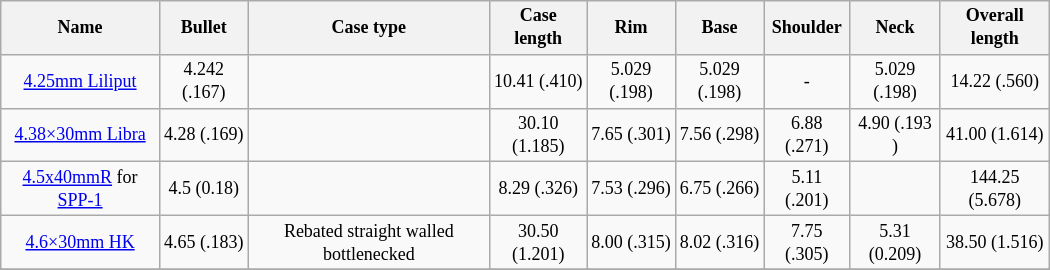<table class=wikitable style="font-size: 9pt; width:700px; text-align:center">
<tr>
<th>Name</th>
<th>Bullet</th>
<th>Case type</th>
<th>Case length</th>
<th>Rim</th>
<th>Base</th>
<th>Shoulder</th>
<th>Neck</th>
<th>Overall length</th>
</tr>
<tr>
<td><a href='#'>4.25mm Liliput</a></td>
<td>4.242 (.167)</td>
<td></td>
<td>10.41 (.410)</td>
<td>5.029 (.198)</td>
<td>5.029 (.198)</td>
<td>-</td>
<td>5.029 (.198)</td>
<td>14.22 (.560)</td>
</tr>
<tr>
<td><a href='#'>4.38×30mm Libra</a></td>
<td>4.28 (.169)</td>
<td></td>
<td>30.10 (1.185)</td>
<td>7.65 (.301)</td>
<td>7.56 (.298)</td>
<td>6.88 (.271)</td>
<td>4.90 (.193 )</td>
<td>41.00 (1.614)</td>
</tr>
<tr>
<td><a href='#'>4.5x40mmR</a> for <a href='#'>SPP-1</a></td>
<td>4.5 (0.18)</td>
<td></td>
<td>8.29 (.326)</td>
<td>7.53 (.296)</td>
<td>6.75 (.266)</td>
<td>5.11 (.201)</td>
<td></td>
<td>144.25 (5.678)</td>
</tr>
<tr>
<td><a href='#'>4.6×30mm HK</a></td>
<td>4.65 (.183)</td>
<td>Rebated straight walled bottlenecked</td>
<td>30.50 (1.201)</td>
<td>8.00 (.315)</td>
<td>8.02 (.316)</td>
<td>7.75 (.305)</td>
<td>5.31 (0.209)</td>
<td>38.50 (1.516)</td>
</tr>
<tr>
</tr>
</table>
